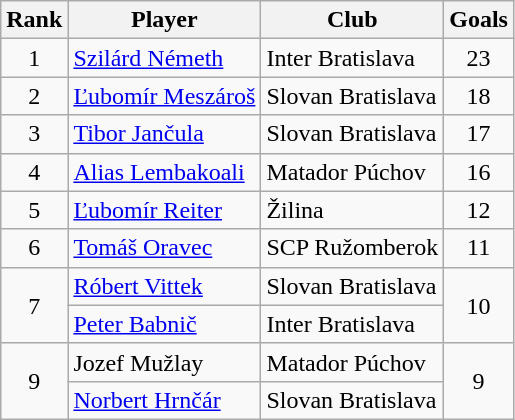<table class="wikitable" style="text-align:center">
<tr>
<th>Rank</th>
<th>Player</th>
<th>Club</th>
<th>Goals</th>
</tr>
<tr>
<td>1</td>
<td align="left"> <a href='#'>Szilárd Németh</a></td>
<td align="left">Inter Bratislava</td>
<td>23</td>
</tr>
<tr>
<td>2</td>
<td align="left"> <a href='#'>Ľubomír Meszároš</a></td>
<td align="left">Slovan Bratislava</td>
<td>18</td>
</tr>
<tr>
<td>3</td>
<td align="left"> <a href='#'>Tibor Jančula</a></td>
<td align="left">Slovan Bratislava</td>
<td>17</td>
</tr>
<tr>
<td>4</td>
<td align="left"> <a href='#'>Alias Lembakoali</a></td>
<td align="left">Matador Púchov</td>
<td>16</td>
</tr>
<tr>
<td>5</td>
<td align="left"> <a href='#'>Ľubomír Reiter</a></td>
<td align="left">Žilina</td>
<td>12</td>
</tr>
<tr>
<td>6</td>
<td align="left"> <a href='#'>Tomáš Oravec</a></td>
<td align="left">SCP Ružomberok</td>
<td>11</td>
</tr>
<tr>
<td rowspan=2>7</td>
<td align="left"> <a href='#'>Róbert Vittek</a></td>
<td align="left">Slovan Bratislava</td>
<td rowspan=2>10</td>
</tr>
<tr>
<td align="left"> <a href='#'>Peter Babnič</a></td>
<td align="left">Inter Bratislava</td>
</tr>
<tr>
<td rowspan=2>9</td>
<td align="left"> Jozef Mužlay</td>
<td align="left">Matador Púchov</td>
<td rowspan=2>9</td>
</tr>
<tr>
<td align="left"> <a href='#'>Norbert Hrnčár</a></td>
<td align="left">Slovan Bratislava</td>
</tr>
</table>
